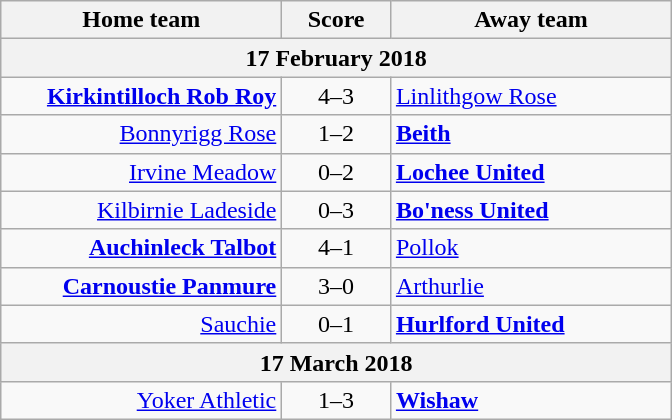<table class="wikitable" style="border-collapse: collapse;">
<tr>
<th align="right" width="180">Home team</th>
<th align="center" width="65">Score</th>
<th align="left" width="180">Away team</th>
</tr>
<tr>
<th colspan="3" align="center">17 February 2018</th>
</tr>
<tr>
<td style="text-align:right;"><strong><a href='#'>Kirkintilloch Rob Roy</a></strong></td>
<td style="text-align:center;">4–3</td>
<td style="text-align:left;"><a href='#'>Linlithgow Rose</a></td>
</tr>
<tr>
<td style="text-align:right;"><a href='#'>Bonnyrigg Rose</a></td>
<td style="text-align:center;">1–2</td>
<td style="text-align:left;"><strong><a href='#'>Beith</a></strong></td>
</tr>
<tr>
<td style="text-align:right;"><a href='#'>Irvine Meadow</a></td>
<td style="text-align:center;">0–2</td>
<td style="text-align:left;"><strong><a href='#'>Lochee United</a></strong></td>
</tr>
<tr>
<td style="text-align:right;"><a href='#'>Kilbirnie Ladeside</a></td>
<td style="text-align:center;">0–3</td>
<td style="text-align:left;"><strong><a href='#'>Bo'ness United</a></strong></td>
</tr>
<tr>
<td style="text-align:right;"><strong><a href='#'>Auchinleck Talbot</a></strong></td>
<td style="text-align:center;">4–1</td>
<td style="text-align:left;"><a href='#'>Pollok</a></td>
</tr>
<tr>
<td style="text-align:right;"><strong><a href='#'>Carnoustie Panmure</a></strong></td>
<td style="text-align:center;">3–0</td>
<td style="text-align:left;"><a href='#'>Arthurlie</a></td>
</tr>
<tr>
<td style="text-align:right;"><a href='#'>Sauchie</a></td>
<td style="text-align:center;">0–1</td>
<td style="text-align:left;"><strong><a href='#'>Hurlford United</a></strong></td>
</tr>
<tr>
<th colspan="3" align="center">17 March 2018</th>
</tr>
<tr>
<td style="text-align:right;"><a href='#'>Yoker Athletic</a></td>
<td style="text-align:center;">1–3</td>
<td style="text-align:left;"><strong><a href='#'>Wishaw</a></strong></td>
</tr>
</table>
